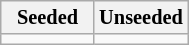<table class="wikitable" style="font-size:85%">
<tr>
<th style="width:50%">Seeded</th>
<th style="width:50%">Unseeded</th>
</tr>
<tr>
<td valign=top></td>
<td valign=top></td>
</tr>
</table>
